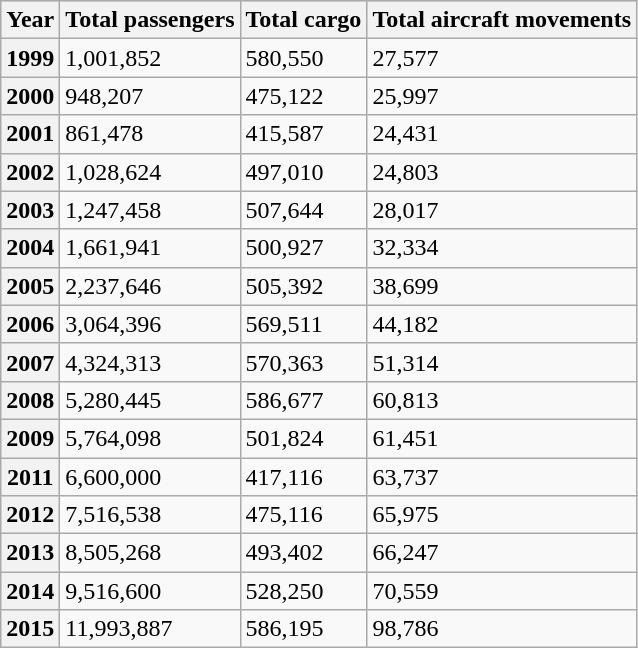<table class="wikitable" 85%>
<tr style="background:lightgrey;">
<th>Year</th>
<th>Total passengers</th>
<th>Total cargo</th>
<th>Total aircraft movements</th>
</tr>
<tr>
<th>1999</th>
<td>1,001,852</td>
<td>580,550</td>
<td>27,577</td>
</tr>
<tr>
<th>2000</th>
<td>948,207</td>
<td>475,122</td>
<td>25,997</td>
</tr>
<tr>
<th>2001</th>
<td>861,478</td>
<td>415,587</td>
<td>24,431</td>
</tr>
<tr>
<th>2002</th>
<td>1,028,624</td>
<td>497,010</td>
<td>24,803</td>
</tr>
<tr>
<th>2003</th>
<td>1,247,458</td>
<td>507,644</td>
<td>28,017</td>
</tr>
<tr>
<th>2004</th>
<td>1,661,941</td>
<td>500,927</td>
<td>32,334</td>
</tr>
<tr>
<th>2005</th>
<td>2,237,646</td>
<td>505,392</td>
<td>38,699</td>
</tr>
<tr>
<th>2006</th>
<td>3,064,396</td>
<td>569,511</td>
<td>44,182</td>
</tr>
<tr>
<th>2007</th>
<td>4,324,313</td>
<td>570,363</td>
<td>51,314</td>
</tr>
<tr>
<th>2008</th>
<td>5,280,445</td>
<td>586,677</td>
<td>60,813</td>
</tr>
<tr>
<th>2009</th>
<td>5,764,098</td>
<td>501,824</td>
<td>61,451</td>
</tr>
<tr>
<th>2011</th>
<td>6,600,000</td>
<td>417,116</td>
<td>63,737</td>
</tr>
<tr>
<th>2012</th>
<td>7,516,538</td>
<td>475,116</td>
<td>65,975</td>
</tr>
<tr>
<th>2013</th>
<td>8,505,268</td>
<td>493,402</td>
<td>66,247</td>
</tr>
<tr>
<th>2014</th>
<td>9,516,600</td>
<td>528,250</td>
<td>70,559</td>
</tr>
<tr>
<th>2015</th>
<td>11,993,887</td>
<td>586,195</td>
<td>98,786</td>
</tr>
</table>
